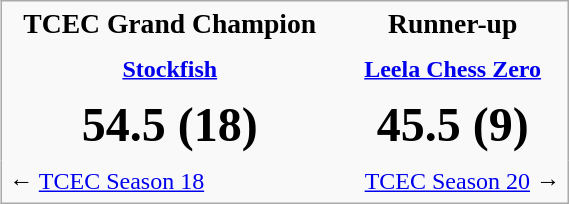<table class="infobox" cellpadding="5" cellspacing="0" style="width:30%;  border-collapse:collapse; text-align:center;">
<tr>
<td style="text-align:center; font-size:115%"><strong>TCEC Grand Champion</strong></td>
<td style="text-align:center; font-size:115%"><strong>Runner-up</strong></td>
</tr>
<tr>
<td style="text-align:center"><strong><a href='#'>Stockfish</a></strong></td>
<td style="text-align:center"><strong><a href='#'>Leela Chess Zero</a></strong></td>
</tr>
<tr>
<td style="text-align:center; font-size:200%"><strong>54.5 (18)</strong></td>
<td style="text-align:center; font-size:200%"><strong>45.5 (9)</strong></td>
</tr>
<tr>
<td style="text-align:left">← <a href='#'>TCEC Season 18</a></td>
<td style="text-align:right"><a href='#'>TCEC Season 20</a> →</td>
</tr>
</table>
